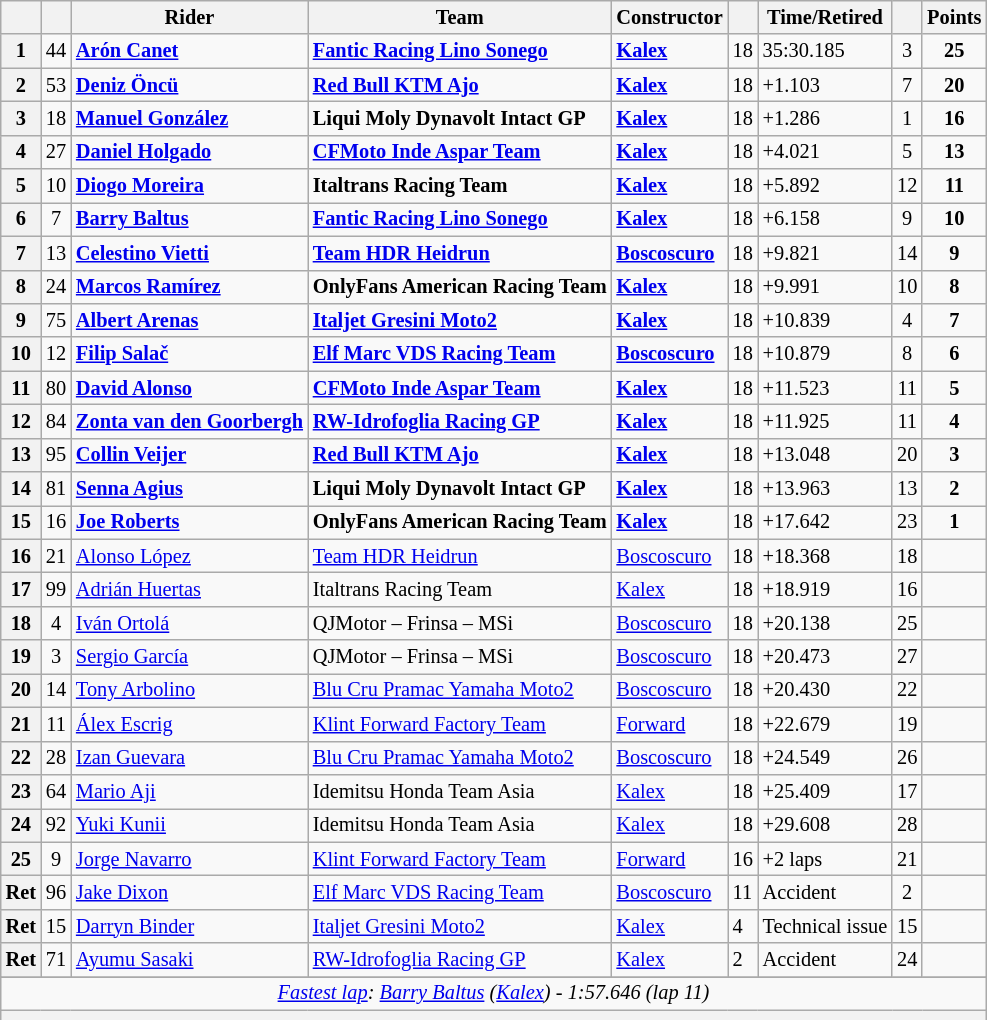<table class="wikitable sortable" style="font-size: 85%;">
<tr>
<th scope="col"></th>
<th scope="col"></th>
<th scope="col">Rider</th>
<th scope="col">Team</th>
<th scope="col">Constructor</th>
<th class="unsortable" scope="col"></th>
<th class="unsortable" scope="col">Time/Retired</th>
<th scope="col"></th>
<th scope="col">Points</th>
</tr>
<tr>
<th>1</th>
<td align="center">44</td>
<td><strong> <a href='#'>Arón Canet</a></strong></td>
<td><a href='#'><strong>Fantic Racing Lino Sonego</strong></a></td>
<td><strong><a href='#'>Kalex</a></strong></td>
<td>18</td>
<td>35:30.185</td>
<td align="center">3</td>
<td align="center"><strong>25</strong></td>
</tr>
<tr>
<th>2</th>
<td align="center">53</td>
<td><strong> <a href='#'>Deniz Öncü</a></strong></td>
<td><a href='#'><strong>Red Bull KTM Ajo</strong></a></td>
<td><strong><a href='#'>Kalex</a></strong></td>
<td>18</td>
<td>+1.103</td>
<td align="center">7</td>
<td align="center"><strong>20</strong></td>
</tr>
<tr>
<th>3</th>
<td align="center">18</td>
<td><strong> <a href='#'>Manuel González</a></strong></td>
<td><strong>Liqui Moly Dynavolt Intact GP</strong></td>
<td><strong><a href='#'>Kalex</a></strong></td>
<td>18</td>
<td>+1.286</td>
<td align="center">1</td>
<td align="center"><strong>16</strong></td>
</tr>
<tr>
<th>4</th>
<td align="center">27</td>
<td><strong> <a href='#'>Daniel Holgado</a></strong></td>
<td><a href='#'><strong>CFMoto Inde Aspar Team</strong></a></td>
<td><strong><a href='#'>Kalex</a></strong></td>
<td>18</td>
<td>+4.021</td>
<td align="center">5</td>
<td align="center"><strong>13</strong></td>
</tr>
<tr>
<th>5</th>
<td align="center">10</td>
<td> <strong><a href='#'>Diogo Moreira</a></strong></td>
<td><strong>Italtrans Racing Team</strong></td>
<td><strong><a href='#'>Kalex</a></strong></td>
<td>18</td>
<td>+5.892</td>
<td align="center">12</td>
<td align="center"><strong>11</strong></td>
</tr>
<tr>
<th>6</th>
<td align="center">7</td>
<td><strong> <a href='#'>Barry Baltus</a></strong></td>
<td><a href='#'><strong>Fantic Racing Lino Sonego</strong></a></td>
<td><strong><a href='#'>Kalex</a></strong></td>
<td>18</td>
<td>+6.158</td>
<td align="center">9</td>
<td align="center"><strong>10</strong></td>
</tr>
<tr>
<th>7</th>
<td align="center">13</td>
<td><strong> <a href='#'>Celestino Vietti</a></strong></td>
<td><a href='#'><strong>Team HDR Heidrun</strong></a></td>
<td><a href='#'><strong>Boscoscuro</strong></a></td>
<td>18</td>
<td>+9.821</td>
<td align="center">14</td>
<td align="center"><strong>9</strong></td>
</tr>
<tr>
<th>8</th>
<td align="center">24</td>
<td><strong> <a href='#'>Marcos Ramírez</a></strong></td>
<td><strong>OnlyFans American Racing Team</strong></td>
<td><strong><a href='#'>Kalex</a></strong></td>
<td>18</td>
<td>+9.991</td>
<td align="center">10</td>
<td align="center"><strong>8</strong></td>
</tr>
<tr>
<th>9</th>
<td align="center">75</td>
<td><strong> <a href='#'>Albert Arenas</a></strong></td>
<td><a href='#'><strong>Italjet Gresini Moto2</strong></a></td>
<td><strong><a href='#'>Kalex</a></strong></td>
<td>18</td>
<td>+10.839</td>
<td align="center">4</td>
<td align="center"><strong>7</strong></td>
</tr>
<tr>
<th>10</th>
<td align="center">12</td>
<td> <strong><a href='#'>Filip Salač</a></strong></td>
<td><strong><a href='#'>Elf Marc VDS Racing Team</a></strong></td>
<td><strong><a href='#'>Boscoscuro</a></strong></td>
<td>18</td>
<td>+10.879</td>
<td align="center">8</td>
<td align="center"><strong>6</strong></td>
</tr>
<tr>
<th>11</th>
<td align="center">80</td>
<td> <strong><a href='#'>David Alonso</a></strong></td>
<td><strong><a href='#'>CFMoto Inde Aspar Team</a></strong></td>
<td><strong><a href='#'>Kalex</a></strong></td>
<td>18</td>
<td>+11.523</td>
<td align="center">11</td>
<td align="center"><strong>5</strong></td>
</tr>
<tr>
<th>12</th>
<td align="center">84</td>
<td> <strong><a href='#'>Zonta van den Goorbergh</a></strong></td>
<td><strong><a href='#'>RW-Idrofoglia Racing GP</a></strong></td>
<td><strong><a href='#'>Kalex</a></strong></td>
<td>18</td>
<td>+11.925</td>
<td align="center">11</td>
<td align="center"><strong>4</strong></td>
</tr>
<tr>
<th>13</th>
<td align="center">95</td>
<td> <strong><a href='#'>Collin Veijer</a></strong></td>
<td><strong><a href='#'>Red Bull KTM Ajo</a></strong></td>
<td><strong><a href='#'>Kalex</a></strong></td>
<td>18</td>
<td>+13.048</td>
<td align="center">20</td>
<td align="center"><strong>3</strong></td>
</tr>
<tr>
<th>14</th>
<td align="center">81</td>
<td><strong> <a href='#'>Senna Agius</a></strong></td>
<td><strong>Liqui Moly Dynavolt Intact GP</strong></td>
<td><strong><a href='#'>Kalex</a></strong></td>
<td>18</td>
<td>+13.963</td>
<td align="center">13</td>
<td align="center"><strong>2</strong></td>
</tr>
<tr>
<th>15</th>
<td align="center">16</td>
<td> <strong><a href='#'>Joe Roberts</a></strong></td>
<td><strong>OnlyFans American Racing Team</strong></td>
<td><strong><a href='#'>Kalex</a></strong></td>
<td>18</td>
<td>+17.642</td>
<td align="center">23</td>
<td align="center"><strong>1</strong></td>
</tr>
<tr>
<th>16</th>
<td align="center">21</td>
<td> <a href='#'>Alonso López</a></td>
<td><a href='#'>Team HDR Heidrun</a></td>
<td><a href='#'>Boscoscuro</a></td>
<td>18</td>
<td>+18.368</td>
<td align="center">18</td>
<td align="center"></td>
</tr>
<tr>
<th>17</th>
<td align="center">99</td>
<td> <a href='#'>Adrián Huertas</a></td>
<td>Italtrans Racing Team</td>
<td><a href='#'>Kalex</a></td>
<td>18</td>
<td>+18.919</td>
<td align="center">16</td>
<td align="center"></td>
</tr>
<tr>
<th>18</th>
<td align="center">4</td>
<td> <a href='#'>Iván Ortolá</a></td>
<td>QJMotor – Frinsa – MSi</td>
<td><a href='#'>Boscoscuro</a></td>
<td>18</td>
<td>+20.138</td>
<td align="center">25</td>
<td align="center"></td>
</tr>
<tr>
<th>19</th>
<td align="center">3</td>
<td> <a href='#'>Sergio García</a></td>
<td>QJMotor – Frinsa – MSi</td>
<td><a href='#'>Boscoscuro</a></td>
<td>18</td>
<td>+20.473</td>
<td align="center">27</td>
<td align="center"></td>
</tr>
<tr>
<th>20</th>
<td align="center">14</td>
<td> <a href='#'>Tony Arbolino</a></td>
<td><a href='#'>Blu Cru Pramac Yamaha Moto2</a></td>
<td><a href='#'>Boscoscuro</a></td>
<td>18</td>
<td>+20.430</td>
<td align="center">22</td>
<td align="center"></td>
</tr>
<tr>
<th>21</th>
<td align="center">11</td>
<td> <a href='#'>Álex Escrig</a></td>
<td><a href='#'>Klint Forward Factory Team</a></td>
<td><a href='#'>Forward</a></td>
<td>18</td>
<td>+22.679</td>
<td align="center">19</td>
<td align="center"></td>
</tr>
<tr>
<th>22</th>
<td align="center">28</td>
<td> <a href='#'>Izan Guevara</a></td>
<td><a href='#'>Blu Cru Pramac Yamaha Moto2</a></td>
<td><a href='#'>Boscoscuro</a></td>
<td>18</td>
<td>+24.549</td>
<td align="center">26</td>
<td align="center"></td>
</tr>
<tr>
<th>23</th>
<td align="center">64</td>
<td> <a href='#'>Mario Aji</a></td>
<td>Idemitsu Honda Team Asia</td>
<td><a href='#'>Kalex</a></td>
<td>18</td>
<td>+25.409</td>
<td align="center">17</td>
<td align="center"></td>
</tr>
<tr>
<th>24</th>
<td align="center">92</td>
<td> <a href='#'>Yuki Kunii</a></td>
<td>Idemitsu Honda Team Asia</td>
<td><a href='#'>Kalex</a></td>
<td>18</td>
<td>+29.608</td>
<td align="center">28</td>
<td align="center"></td>
</tr>
<tr>
<th>25</th>
<td align="center">9</td>
<td> <a href='#'>Jorge Navarro</a></td>
<td><a href='#'>Klint Forward Factory Team</a></td>
<td><a href='#'>Forward</a></td>
<td>16</td>
<td>+2 laps</td>
<td align="center">21</td>
<td align="center"></td>
</tr>
<tr>
<th>Ret</th>
<td align="center">96</td>
<td> <a href='#'>Jake Dixon</a></td>
<td><a href='#'>Elf Marc VDS Racing Team</a></td>
<td><a href='#'>Boscoscuro</a></td>
<td>11</td>
<td>Accident</td>
<td align="center">2</td>
<td align="center"></td>
</tr>
<tr>
<th>Ret</th>
<td align="center">15</td>
<td> <a href='#'>Darryn Binder</a></td>
<td><a href='#'>Italjet Gresini Moto2</a></td>
<td><a href='#'>Kalex</a></td>
<td>4</td>
<td>Technical issue</td>
<td align="center">15</td>
<td align="center"></td>
</tr>
<tr>
<th>Ret</th>
<td align="center">71</td>
<td> <a href='#'>Ayumu Sasaki</a></td>
<td><a href='#'>RW-Idrofoglia Racing GP</a></td>
<td><a href='#'>Kalex</a></td>
<td>2</td>
<td>Accident</td>
<td align="center">24</td>
<td align="center"></td>
</tr>
<tr>
</tr>
<tr class="sortbottom">
<td colspan="9" style="text-align:center"><em><a href='#'>Fastest lap</a>:  <a href='#'>Barry Baltus</a> (<a href='#'>Kalex</a>) - 1:57.646 (lap 11)</em></td>
</tr>
<tr class="sortbottom">
<th colspan="9"></th>
</tr>
</table>
